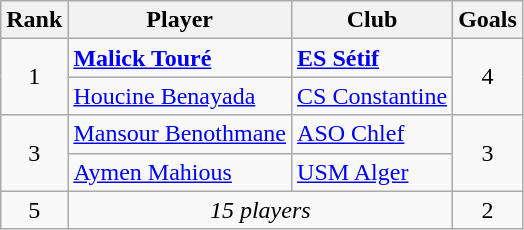<table class="wikitable sortable" style="text-align:center">
<tr>
<th>Rank</th>
<th>Player</th>
<th>Club</th>
<th>Goals</th>
</tr>
<tr>
<td rowspan="2">1</td>
<td align="left"> <strong><a href='#'>Malick Touré</a></strong></td>
<td align="left"><strong><a href='#'>ES Sétif</a></strong></td>
<td rowspan="2">4</td>
</tr>
<tr>
<td align="left"> <a href='#'>Houcine Benayada</a></td>
<td align="left"><a href='#'>CS Constantine</a></td>
</tr>
<tr>
<td rowspan="2">3</td>
<td align="left"> <a href='#'>Mansour Benothmane</a></td>
<td align="left"><a href='#'>ASO Chlef</a></td>
<td rowspan="2">3</td>
</tr>
<tr>
<td align="left"> <a href='#'>Aymen Mahious</a></td>
<td align="left"><a href='#'>USM Alger</a></td>
</tr>
<tr>
<td>5</td>
<td colspan="2"><em>15 players</em></td>
<td>2</td>
</tr>
</table>
